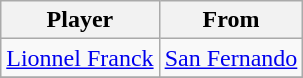<table class="wikitable">
<tr>
<th>Player</th>
<th>From</th>
</tr>
<tr>
<td> <a href='#'>Lionnel Franck</a></td>
<td> <a href='#'>San Fernando</a></td>
</tr>
<tr>
</tr>
</table>
